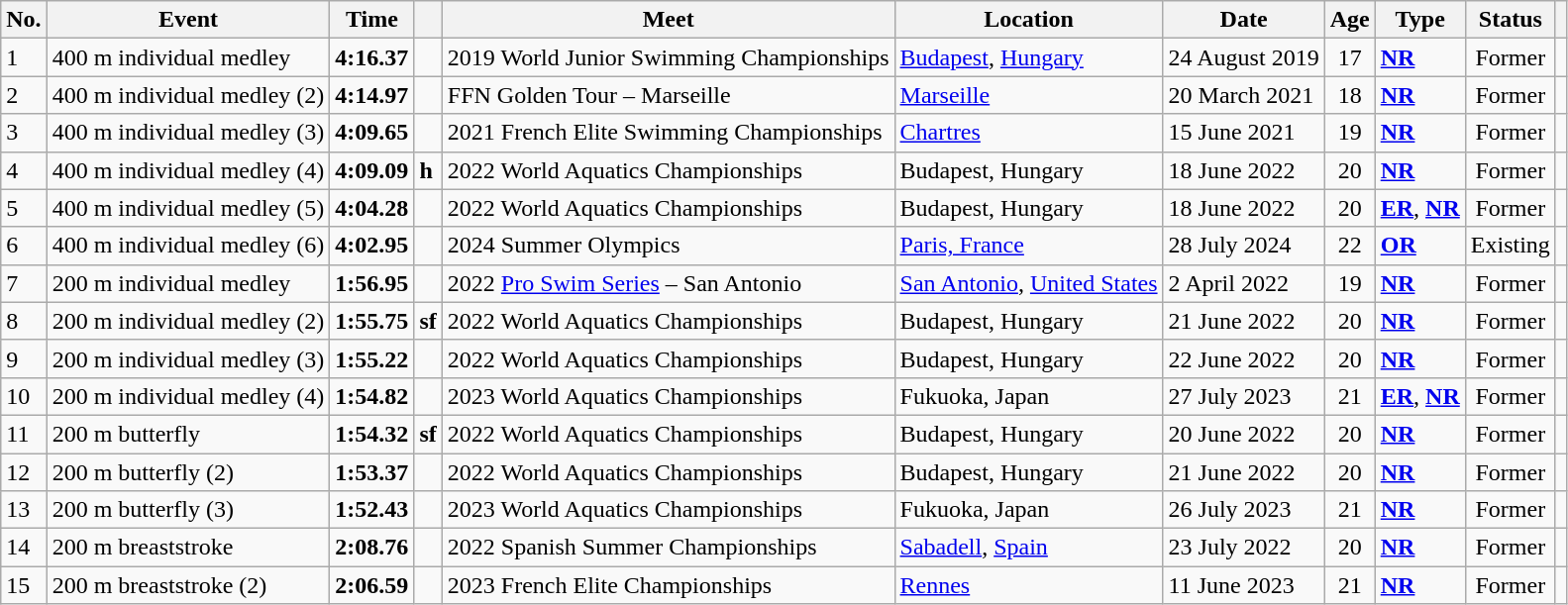<table class="wikitable sortable">
<tr>
<th>No.</th>
<th>Event</th>
<th>Time</th>
<th></th>
<th>Meet</th>
<th>Location</th>
<th>Date</th>
<th>Age</th>
<th>Type</th>
<th>Status</th>
<th></th>
</tr>
<tr>
<td>1</td>
<td>400 m individual medley</td>
<td style="text-align:center;"><strong>4:16.37</strong></td>
<td></td>
<td 2019 FINA World Junior Swimming Championships>2019 World Junior Swimming Championships</td>
<td><a href='#'>Budapest</a>, <a href='#'>Hungary</a></td>
<td>24 August 2019</td>
<td style="text-align:center;">17</td>
<td><strong><a href='#'>NR</a></strong></td>
<td style="text-align:center;">Former</td>
<td style="text-align:center;"></td>
</tr>
<tr>
<td>2</td>
<td>400 m individual medley (2)</td>
<td style="text-align:center;"><strong>4:14.97</strong></td>
<td></td>
<td>FFN Golden Tour – Marseille</td>
<td><a href='#'>Marseille</a></td>
<td>20 March 2021</td>
<td style="text-align:center;">18</td>
<td><strong><a href='#'>NR</a></strong></td>
<td style="text-align:center;">Former</td>
<td style="text-align:center;"></td>
</tr>
<tr>
<td>3</td>
<td>400 m individual medley (3)</td>
<td style="text-align:center;"><strong>4:09.65</strong></td>
<td></td>
<td>2021 French Elite Swimming Championships</td>
<td><a href='#'>Chartres</a></td>
<td>15 June 2021</td>
<td style="text-align:center;">19</td>
<td><strong><a href='#'>NR</a></strong></td>
<td style="text-align:center;">Former</td>
<td style="text-align:center;"></td>
</tr>
<tr>
<td>4</td>
<td>400 m individual medley (4)</td>
<td style="text-align:center;"><strong>4:09.09</strong></td>
<td><strong>h</strong></td>
<td>2022 World Aquatics Championships</td>
<td>Budapest, Hungary</td>
<td>18 June 2022</td>
<td style="text-align:center;">20</td>
<td><strong><a href='#'>NR</a></strong></td>
<td style="text-align:center;">Former</td>
<td style="text-align:center;"></td>
</tr>
<tr>
<td>5</td>
<td>400 m individual medley (5)</td>
<td style="text-align:center;"><strong>4:04.28</strong></td>
<td></td>
<td>2022 World Aquatics Championships</td>
<td>Budapest, Hungary</td>
<td>18 June 2022</td>
<td style="text-align:center;">20</td>
<td><strong><a href='#'>ER</a></strong>, <strong><a href='#'>NR</a></strong></td>
<td style="text-align:center;">Former</td>
<td style="text-align:center;"></td>
</tr>
<tr>
<td>6</td>
<td>400 m individual medley (6)</td>
<td style="text-align:center;"><strong>4:02.95</strong></td>
<td></td>
<td>2024 Summer Olympics</td>
<td><a href='#'>Paris, France</a></td>
<td>28 July 2024</td>
<td style="text-align:center;">22</td>
<td><strong><a href='#'>OR</a></strong></td>
<td style="text-align:center;">Existing</td>
</tr>
<tr>
<td>7</td>
<td>200 m individual medley</td>
<td style="text-align:center;"><strong>1:56.95</strong></td>
<td></td>
<td>2022 <a href='#'>Pro Swim Series</a> – San Antonio</td>
<td><a href='#'>San Antonio</a>, <a href='#'>United States</a></td>
<td>2 April 2022</td>
<td style="text-align:center;">19</td>
<td><strong><a href='#'>NR</a></strong></td>
<td style="text-align:center;">Former</td>
<td style="text-align:center;"></td>
</tr>
<tr>
<td>8</td>
<td>200 m individual medley (2)</td>
<td style="text-align:center;"><strong>1:55.75</strong></td>
<td><strong>sf</strong></td>
<td>2022 World Aquatics Championships</td>
<td>Budapest, Hungary</td>
<td>21 June 2022</td>
<td style="text-align:center;">20</td>
<td><strong><a href='#'>NR</a></strong></td>
<td style="text-align:center;">Former</td>
<td style="text-align:center;"></td>
</tr>
<tr>
<td>9</td>
<td>200 m individual medley (3)</td>
<td style="text-align:center;"><strong>1:55.22</strong></td>
<td></td>
<td>2022 World Aquatics Championships</td>
<td>Budapest, Hungary</td>
<td>22 June 2022</td>
<td style="text-align:center;">20</td>
<td><strong><a href='#'>NR</a></strong></td>
<td style="text-align:center;">Former</td>
<td style="text-align:center;"></td>
</tr>
<tr>
<td>10</td>
<td>200 m individual medley (4)</td>
<td style="text-align:center;"><strong>1:54.82</strong></td>
<td></td>
<td>2023 World Aquatics Championships</td>
<td>Fukuoka, Japan</td>
<td>27 July 2023</td>
<td style="text-align:center;">21</td>
<td><strong><a href='#'>ER</a></strong>, <strong><a href='#'>NR</a></strong></td>
<td style="text-align:center;">Former</td>
<td style="text-align:center;"></td>
</tr>
<tr>
<td>11</td>
<td>200 m butterfly</td>
<td style="text-align:center;"><strong>1:54.32</strong></td>
<td><strong>sf</strong></td>
<td>2022 World Aquatics Championships</td>
<td>Budapest, Hungary</td>
<td>20 June 2022</td>
<td style="text-align:center;">20</td>
<td><strong><a href='#'>NR</a></strong></td>
<td style="text-align:center;">Former</td>
<td style="text-align:center;"></td>
</tr>
<tr>
<td>12</td>
<td>200 m butterfly (2)</td>
<td style="text-align:center;"><strong>1:53.37</strong></td>
<td></td>
<td>2022 World Aquatics Championships</td>
<td>Budapest, Hungary</td>
<td>21 June 2022</td>
<td style="text-align:center;">20</td>
<td><strong><a href='#'>NR</a></strong></td>
<td style="text-align:center;">Former</td>
<td style="text-align:center;"></td>
</tr>
<tr>
<td>13</td>
<td>200 m butterfly (3)</td>
<td style="text-align:center;"><strong>1:52.43</strong></td>
<td></td>
<td>2023 World Aquatics Championships</td>
<td>Fukuoka, Japan</td>
<td>26 July 2023</td>
<td style="text-align:center;">21</td>
<td><strong><a href='#'>NR</a></strong></td>
<td style="text-align:center;">Former</td>
<td style="text-align:center;"></td>
</tr>
<tr>
<td>14</td>
<td>200 m breaststroke</td>
<td style="text-align:center;"><strong>2:08.76</strong></td>
<td></td>
<td>2022 Spanish Summer Championships</td>
<td><a href='#'>Sabadell</a>, <a href='#'>Spain</a></td>
<td>23 July 2022</td>
<td style="text-align:center;">20</td>
<td><strong><a href='#'>NR</a></strong></td>
<td style="text-align:center;">Former</td>
<td style="text-align:center;"></td>
</tr>
<tr>
<td>15</td>
<td>200 m breaststroke (2)</td>
<td style="text-align:center;"><strong>2:06.59</strong></td>
<td></td>
<td>2023 French Elite Championships</td>
<td><a href='#'>Rennes</a></td>
<td>11 June 2023</td>
<td style="text-align:center;">21</td>
<td><strong><a href='#'>NR</a></strong></td>
<td style="text-align:center;">Former</td>
<td style="text-align:center;"></td>
</tr>
</table>
